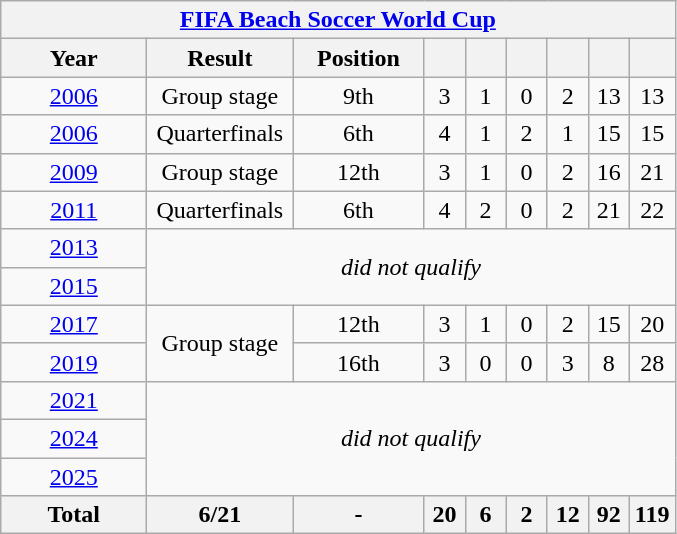<table class="wikitable" style="text-align: center;">
<tr>
<th colspan=9><a href='#'>FIFA Beach Soccer World Cup</a></th>
</tr>
<tr>
<th width="90">Year</th>
<th width="90">Result</th>
<th width="80">Position</th>
<th width="20"></th>
<th width="20"></th>
<th width="20"></th>
<th width="20"></th>
<th width="20"></th>
<th width="20"></th>
</tr>
<tr>
<td> <a href='#'>2006</a></td>
<td>Group stage</td>
<td>9th</td>
<td>3</td>
<td>1</td>
<td>0</td>
<td>2</td>
<td>13</td>
<td>13</td>
</tr>
<tr>
<td> <a href='#'>2006</a></td>
<td>Quarterfinals</td>
<td>6th</td>
<td>4</td>
<td>1</td>
<td>2</td>
<td>1</td>
<td>15</td>
<td>15</td>
</tr>
<tr>
<td> <a href='#'>2009</a></td>
<td>Group stage</td>
<td>12th</td>
<td>3</td>
<td>1</td>
<td>0</td>
<td>2</td>
<td>16</td>
<td>21</td>
</tr>
<tr>
<td> <a href='#'>2011</a></td>
<td>Quarterfinals</td>
<td>6th</td>
<td>4</td>
<td>2</td>
<td>0</td>
<td>2</td>
<td>21</td>
<td>22</td>
</tr>
<tr>
<td> <a href='#'>2013</a></td>
<td rowspan=2 colspan=8><em>did not qualify</em></td>
</tr>
<tr>
<td> <a href='#'>2015</a></td>
</tr>
<tr>
<td> <a href='#'>2017</a></td>
<td rowspan=2>Group stage</td>
<td>12th</td>
<td>3</td>
<td>1</td>
<td>0</td>
<td>2</td>
<td>15</td>
<td>20</td>
</tr>
<tr>
<td> <a href='#'>2019</a></td>
<td>16th</td>
<td>3</td>
<td>0</td>
<td>0</td>
<td>3</td>
<td>8</td>
<td>28</td>
</tr>
<tr>
<td> <a href='#'>2021</a></td>
<td rowspan=3 colspan=8><em>did not qualify</em></td>
</tr>
<tr>
<td> <a href='#'>2024</a></td>
</tr>
<tr>
<td> <a href='#'>2025</a></td>
</tr>
<tr>
<th><strong>Total</strong></th>
<th>6/21</th>
<th>-</th>
<th>20</th>
<th>6</th>
<th>2</th>
<th>12</th>
<th>92</th>
<th>119</th>
</tr>
</table>
